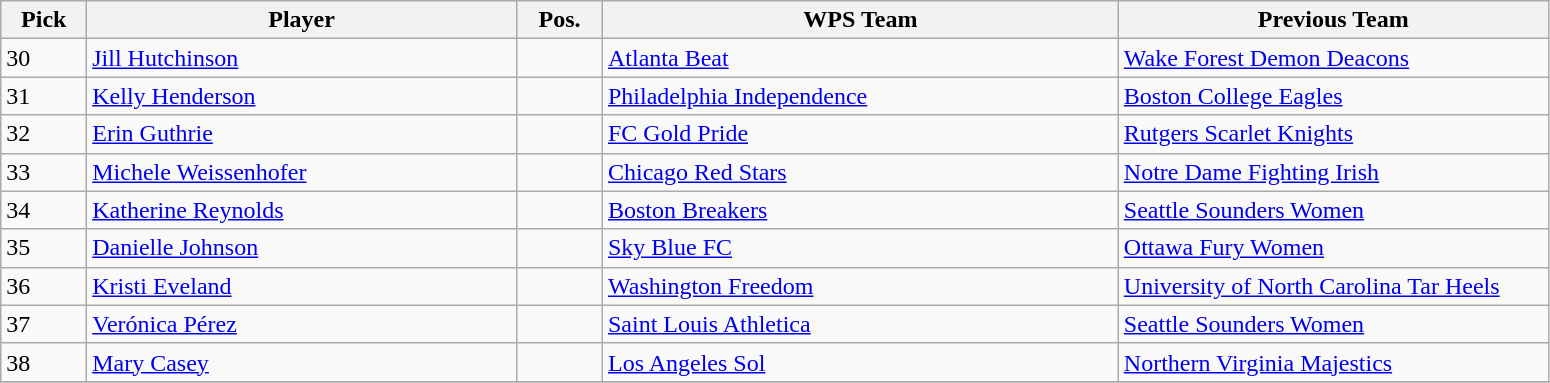<table class="wikitable">
<tr>
<th width="5%">Pick</th>
<th width="25%">Player</th>
<th width="5%">Pos.</th>
<th width="30%">WPS Team</th>
<th width="25%">Previous Team</th>
</tr>
<tr>
<td>30</td>
<td><a href='#'>Jill Hutchinson</a></td>
<td></td>
<td><a href='#'>Atlanta Beat</a></td>
<td><a href='#'>Wake Forest Demon Deacons</a></td>
</tr>
<tr>
<td>31</td>
<td><a href='#'>Kelly Henderson</a></td>
<td></td>
<td><a href='#'>Philadelphia Independence</a></td>
<td><a href='#'>Boston College Eagles</a></td>
</tr>
<tr>
<td>32</td>
<td><a href='#'>Erin Guthrie</a></td>
<td></td>
<td><a href='#'>FC Gold Pride</a></td>
<td><a href='#'>Rutgers Scarlet Knights</a></td>
</tr>
<tr>
<td>33</td>
<td><a href='#'>Michele Weissenhofer</a></td>
<td></td>
<td><a href='#'>Chicago Red Stars</a></td>
<td><a href='#'>Notre Dame Fighting Irish</a></td>
</tr>
<tr>
<td>34</td>
<td><a href='#'>Katherine Reynolds</a></td>
<td></td>
<td><a href='#'>Boston Breakers</a></td>
<td><a href='#'>Seattle Sounders Women</a></td>
</tr>
<tr>
<td>35</td>
<td><a href='#'>Danielle Johnson</a></td>
<td></td>
<td><a href='#'>Sky Blue FC</a></td>
<td><a href='#'>Ottawa Fury Women</a></td>
</tr>
<tr>
<td>36</td>
<td><a href='#'>Kristi Eveland</a></td>
<td></td>
<td><a href='#'>Washington Freedom</a></td>
<td><a href='#'>University of North Carolina Tar Heels</a></td>
</tr>
<tr>
<td>37</td>
<td><a href='#'>Verónica Pérez</a></td>
<td></td>
<td><a href='#'>Saint Louis Athletica</a></td>
<td><a href='#'>Seattle Sounders Women</a></td>
</tr>
<tr>
<td>38</td>
<td><a href='#'>Mary Casey</a></td>
<td></td>
<td><a href='#'>Los Angeles Sol</a></td>
<td><a href='#'>Northern Virginia Majestics</a></td>
</tr>
<tr>
</tr>
</table>
